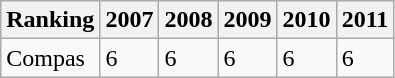<table class="wikitable">
<tr>
<th>Ranking</th>
<th>2007</th>
<th>2008</th>
<th>2009</th>
<th>2010</th>
<th>2011</th>
</tr>
<tr>
<td>Compas</td>
<td>6</td>
<td>6</td>
<td>6</td>
<td>6</td>
<td>6</td>
</tr>
</table>
